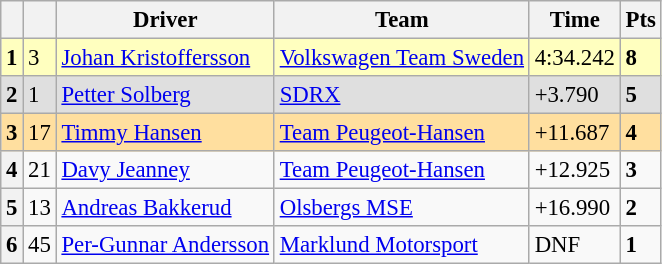<table class=wikitable style="font-size:95%">
<tr>
<th></th>
<th></th>
<th>Driver</th>
<th>Team</th>
<th>Time</th>
<th>Pts</th>
</tr>
<tr>
<th style="background:#ffffbf;">1</th>
<td style="background:#ffffbf;">3</td>
<td style="background:#ffffbf;"> <a href='#'>Johan Kristoffersson</a></td>
<td style="background:#ffffbf;"><a href='#'>Volkswagen Team Sweden</a></td>
<td style="background:#ffffbf;">4:34.242</td>
<td style="background:#ffffbf;"><strong>8</strong></td>
</tr>
<tr>
<th style="background:#dfdfdf;">2</th>
<td style="background:#dfdfdf;">1</td>
<td style="background:#dfdfdf;"> <a href='#'>Petter Solberg</a></td>
<td style="background:#dfdfdf;"><a href='#'>SDRX</a></td>
<td style="background:#dfdfdf;">+3.790</td>
<td style="background:#dfdfdf;"><strong>5</strong></td>
</tr>
<tr>
<th style="background:#ffdf9f;">3</th>
<td style="background:#ffdf9f;">17</td>
<td style="background:#ffdf9f;"> <a href='#'>Timmy Hansen</a></td>
<td style="background:#ffdf9f;"><a href='#'>Team Peugeot-Hansen</a></td>
<td style="background:#ffdf9f;">+11.687</td>
<td style="background:#ffdf9f;"><strong>4</strong></td>
</tr>
<tr>
<th>4</th>
<td>21</td>
<td> <a href='#'>Davy Jeanney</a></td>
<td><a href='#'>Team Peugeot-Hansen</a></td>
<td>+12.925</td>
<td><strong>3</strong></td>
</tr>
<tr>
<th>5</th>
<td>13</td>
<td> <a href='#'>Andreas Bakkerud</a></td>
<td><a href='#'>Olsbergs MSE</a></td>
<td>+16.990</td>
<td><strong>2</strong></td>
</tr>
<tr>
<th>6</th>
<td>45</td>
<td> <a href='#'>Per-Gunnar Andersson</a></td>
<td><a href='#'>Marklund Motorsport</a></td>
<td>DNF</td>
<td><strong>1</strong></td>
</tr>
</table>
